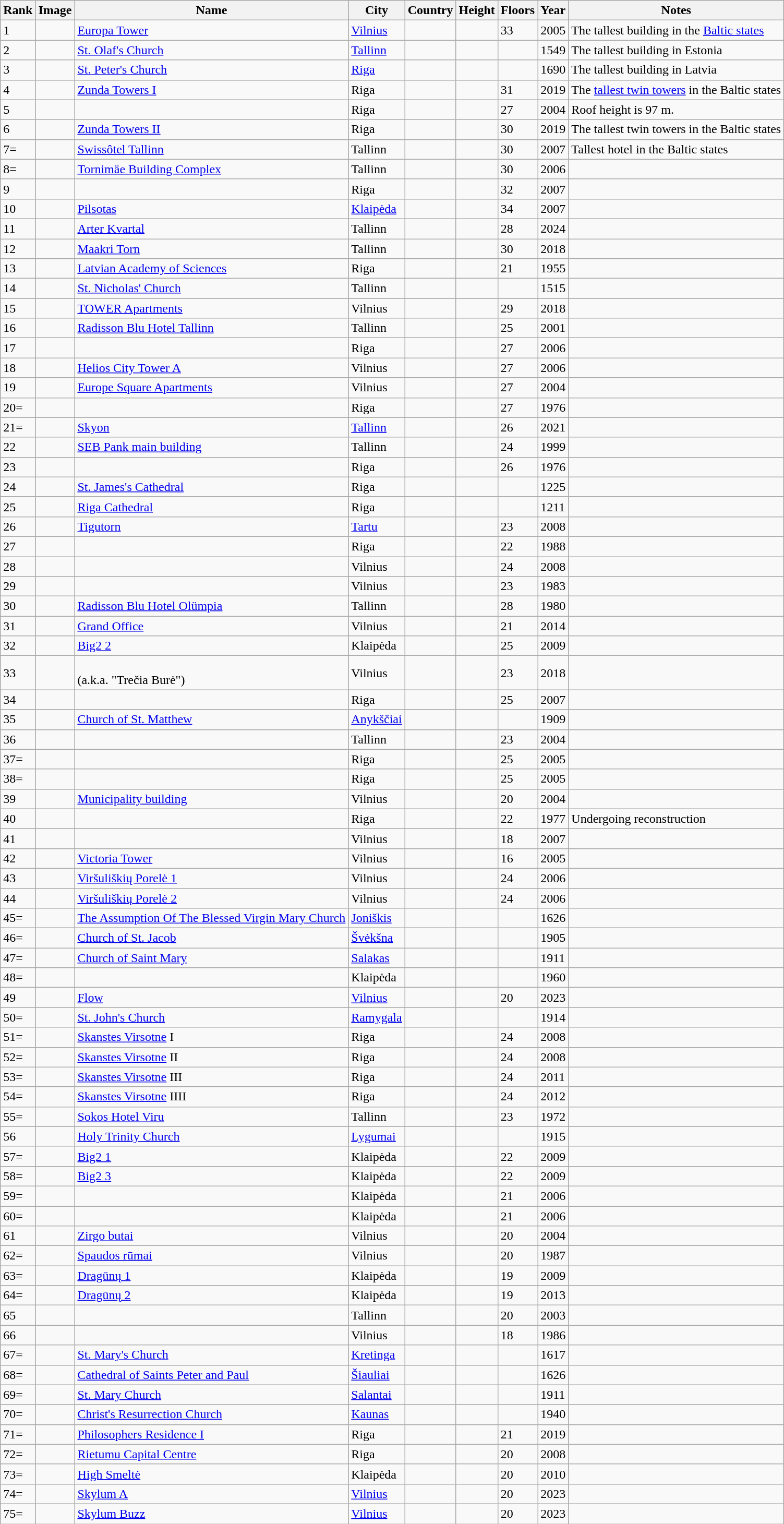<table class="wikitable sortable">
<tr>
<th>Rank</th>
<th class="unsortable">Image</th>
<th>Name</th>
<th>City</th>
<th>Country</th>
<th>Height</th>
<th>Floors</th>
<th>Year</th>
<th class="unsortable">Notes</th>
</tr>
<tr>
<td>1</td>
<td></td>
<td><a href='#'>Europa Tower</a></td>
<td><a href='#'>Vilnius</a></td>
<td></td>
<td></td>
<td>33</td>
<td>2005</td>
<td>The tallest building in the <a href='#'>Baltic states</a></td>
</tr>
<tr>
<td>2</td>
<td></td>
<td><a href='#'>St. Olaf's Church</a></td>
<td><a href='#'>Tallinn</a></td>
<td></td>
<td></td>
<td></td>
<td>1549</td>
<td>The tallest building in Estonia</td>
</tr>
<tr>
<td>3</td>
<td></td>
<td><a href='#'>St. Peter's Church</a></td>
<td><a href='#'>Riga</a></td>
<td></td>
<td></td>
<td></td>
<td>1690</td>
<td>The tallest building in Latvia</td>
</tr>
<tr>
<td>4</td>
<td></td>
<td><a href='#'>Zunda Towers I</a></td>
<td>Riga</td>
<td></td>
<td></td>
<td>31</td>
<td>2019</td>
<td>The <a href='#'>tallest twin towers</a> in the Baltic states</td>
</tr>
<tr>
<td>5</td>
<td></td>
<td></td>
<td>Riga</td>
<td></td>
<td></td>
<td>27</td>
<td>2004</td>
<td>Roof height is 97 m.</td>
</tr>
<tr>
<td>6</td>
<td></td>
<td><a href='#'>Zunda Towers II</a></td>
<td>Riga</td>
<td></td>
<td></td>
<td>30</td>
<td>2019</td>
<td>The tallest twin towers in the Baltic states</td>
</tr>
<tr>
<td>7=</td>
<td></td>
<td><a href='#'>Swissôtel Tallinn</a></td>
<td>Tallinn</td>
<td></td>
<td></td>
<td>30</td>
<td>2007</td>
<td>Tallest hotel in the Baltic states</td>
</tr>
<tr>
<td>8=</td>
<td></td>
<td><a href='#'>Tornimäe Building Complex</a></td>
<td>Tallinn</td>
<td></td>
<td></td>
<td>30</td>
<td>2006</td>
<td> </td>
</tr>
<tr>
<td>9</td>
<td></td>
<td></td>
<td>Riga</td>
<td></td>
<td></td>
<td>32</td>
<td>2007</td>
<td></td>
</tr>
<tr>
<td>10</td>
<td></td>
<td><a href='#'>Pilsotas</a></td>
<td><a href='#'>Klaipėda</a></td>
<td></td>
<td></td>
<td>34</td>
<td>2007</td>
<td></td>
</tr>
<tr>
<td>11</td>
<td></td>
<td><a href='#'>Arter Kvartal</a></td>
<td>Tallinn</td>
<td></td>
<td></td>
<td>28</td>
<td>2024</td>
<td></td>
</tr>
<tr>
<td>12</td>
<td></td>
<td><a href='#'>Maakri Torn</a></td>
<td>Tallinn</td>
<td></td>
<td></td>
<td>30</td>
<td>2018</td>
<td></td>
</tr>
<tr>
<td>13</td>
<td></td>
<td><a href='#'>Latvian Academy of Sciences</a></td>
<td>Riga</td>
<td></td>
<td></td>
<td>21</td>
<td>1955</td>
<td></td>
</tr>
<tr>
<td>14</td>
<td></td>
<td><a href='#'>St. Nicholas' Church</a></td>
<td>Tallinn</td>
<td></td>
<td></td>
<td></td>
<td>1515</td>
<td></td>
</tr>
<tr>
<td>15</td>
<td></td>
<td><a href='#'>TOWER Apartments</a></td>
<td>Vilnius</td>
<td></td>
<td></td>
<td>29</td>
<td>2018</td>
<td></td>
</tr>
<tr>
<td>16</td>
<td></td>
<td><a href='#'>Radisson Blu Hotel Tallinn</a></td>
<td>Tallinn</td>
<td></td>
<td></td>
<td>25</td>
<td>2001</td>
<td></td>
</tr>
<tr>
<td>17</td>
<td></td>
<td></td>
<td>Riga</td>
<td></td>
<td></td>
<td>27</td>
<td>2006</td>
<td></td>
</tr>
<tr>
<td>18</td>
<td></td>
<td><a href='#'>Helios City Tower A</a></td>
<td>Vilnius</td>
<td></td>
<td></td>
<td>27</td>
<td>2006</td>
<td></td>
</tr>
<tr>
<td>19</td>
<td></td>
<td><a href='#'>Europe Square Apartments</a></td>
<td>Vilnius</td>
<td></td>
<td></td>
<td>27</td>
<td>2004</td>
<td></td>
</tr>
<tr>
<td>20=</td>
<td></td>
<td></td>
<td>Riga</td>
<td></td>
<td></td>
<td>27</td>
<td>1976</td>
<td></td>
</tr>
<tr>
<td>21=</td>
<td></td>
<td><a href='#'>Skyon</a></td>
<td><a href='#'>Tallinn</a></td>
<td></td>
<td></td>
<td>26</td>
<td>2021</td>
<td></td>
</tr>
<tr>
<td>22</td>
<td></td>
<td><a href='#'>SEB Pank main building</a></td>
<td>Tallinn</td>
<td></td>
<td></td>
<td>24</td>
<td>1999</td>
<td></td>
</tr>
<tr>
<td>23</td>
<td></td>
<td></td>
<td>Riga</td>
<td></td>
<td></td>
<td>26</td>
<td>1976</td>
<td></td>
</tr>
<tr>
<td>24</td>
<td></td>
<td><a href='#'>St. James's Cathedral</a></td>
<td>Riga</td>
<td></td>
<td></td>
<td></td>
<td>1225</td>
<td></td>
</tr>
<tr>
<td>25</td>
<td></td>
<td><a href='#'>Riga Cathedral</a></td>
<td>Riga</td>
<td></td>
<td></td>
<td></td>
<td>1211</td>
<td></td>
</tr>
<tr>
<td>26</td>
<td></td>
<td><a href='#'>Tigutorn</a></td>
<td><a href='#'>Tartu</a></td>
<td></td>
<td></td>
<td>23</td>
<td>2008</td>
<td></td>
</tr>
<tr>
<td>27</td>
<td></td>
<td></td>
<td>Riga</td>
<td></td>
<td></td>
<td>22</td>
<td>1988</td>
<td></td>
</tr>
<tr>
<td>28</td>
<td></td>
<td></td>
<td>Vilnius</td>
<td></td>
<td></td>
<td>24</td>
<td>2008</td>
<td></td>
</tr>
<tr>
<td>29</td>
<td></td>
<td></td>
<td>Vilnius</td>
<td></td>
<td></td>
<td>23</td>
<td>1983</td>
<td></td>
</tr>
<tr>
<td>30</td>
<td></td>
<td><a href='#'>Radisson Blu Hotel Olümpia</a></td>
<td>Tallinn</td>
<td></td>
<td></td>
<td>28</td>
<td>1980</td>
<td></td>
</tr>
<tr>
<td>31</td>
<td></td>
<td><a href='#'>Grand Office</a></td>
<td>Vilnius</td>
<td></td>
<td></td>
<td>21</td>
<td>2014</td>
<td></td>
</tr>
<tr>
<td>32</td>
<td></td>
<td><a href='#'>Big2 2</a></td>
<td>Klaipėda</td>
<td></td>
<td></td>
<td>25</td>
<td>2009</td>
<td></td>
</tr>
<tr>
<td>33</td>
<td></td>
<td><br>(a.k.a. "Trečia Burė")</td>
<td>Vilnius</td>
<td></td>
<td></td>
<td>23</td>
<td>2018</td>
<td></td>
</tr>
<tr>
<td>34</td>
<td></td>
<td></td>
<td>Riga</td>
<td></td>
<td></td>
<td>25</td>
<td>2007</td>
<td></td>
</tr>
<tr>
<td>35</td>
<td></td>
<td><a href='#'>Church of St. Matthew</a></td>
<td><a href='#'>Anykščiai</a></td>
<td></td>
<td></td>
<td></td>
<td>1909</td>
<td></td>
</tr>
<tr>
<td>36</td>
<td></td>
<td></td>
<td>Tallinn</td>
<td></td>
<td></td>
<td>23</td>
<td>2004</td>
<td></td>
</tr>
<tr>
<td>37=</td>
<td></td>
<td></td>
<td>Riga</td>
<td></td>
<td></td>
<td>25</td>
<td>2005</td>
<td></td>
</tr>
<tr>
<td>38=</td>
<td></td>
<td></td>
<td>Riga</td>
<td></td>
<td></td>
<td>25</td>
<td>2005</td>
<td></td>
</tr>
<tr>
<td>39</td>
<td></td>
<td><a href='#'>Municipality building</a></td>
<td>Vilnius</td>
<td></td>
<td></td>
<td>20</td>
<td>2004</td>
<td></td>
</tr>
<tr>
<td>40</td>
<td></td>
<td></td>
<td>Riga</td>
<td></td>
<td></td>
<td>22</td>
<td>1977</td>
<td>Undergoing reconstruction</td>
</tr>
<tr>
<td>41</td>
<td></td>
<td></td>
<td>Vilnius</td>
<td></td>
<td></td>
<td>18</td>
<td>2007</td>
<td></td>
</tr>
<tr>
<td>42</td>
<td></td>
<td><a href='#'>Victoria Tower</a></td>
<td>Vilnius</td>
<td></td>
<td></td>
<td>16</td>
<td>2005</td>
<td></td>
</tr>
<tr>
<td>43</td>
<td></td>
<td><a href='#'>Viršuliškių Porelė 1</a></td>
<td>Vilnius</td>
<td></td>
<td></td>
<td>24</td>
<td>2006</td>
<td></td>
</tr>
<tr>
<td>44</td>
<td></td>
<td><a href='#'>Viršuliškių Porelė 2</a></td>
<td>Vilnius</td>
<td></td>
<td></td>
<td>24</td>
<td>2006</td>
<td></td>
</tr>
<tr>
<td>45=</td>
<td></td>
<td><a href='#'>The Assumption Of The Blessed Virgin Mary Church</a></td>
<td><a href='#'>Joniškis</a></td>
<td></td>
<td></td>
<td></td>
<td>1626</td>
<td></td>
</tr>
<tr>
<td>46=</td>
<td></td>
<td><a href='#'>Church of St. Jacob</a></td>
<td><a href='#'>Švėkšna</a></td>
<td></td>
<td></td>
<td></td>
<td>1905</td>
<td></td>
</tr>
<tr>
<td>47=</td>
<td></td>
<td><a href='#'>Church of Saint Mary</a></td>
<td><a href='#'>Salakas</a></td>
<td></td>
<td></td>
<td></td>
<td>1911</td>
<td></td>
</tr>
<tr>
<td>48=</td>
<td></td>
<td></td>
<td>Klaipėda</td>
<td></td>
<td></td>
<td></td>
<td>1960</td>
<td></td>
</tr>
<tr>
<td>49</td>
<td></td>
<td><a href='#'>Flow</a></td>
<td><a href='#'>Vilnius</a></td>
<td></td>
<td></td>
<td>20</td>
<td>2023</td>
<td></td>
</tr>
<tr>
<td>50=</td>
<td></td>
<td><a href='#'>St. John's Church</a></td>
<td><a href='#'>Ramygala</a></td>
<td></td>
<td></td>
<td></td>
<td>1914</td>
<td></td>
</tr>
<tr>
<td>51=</td>
<td></td>
<td><a href='#'>Skanstes Virsotne</a> I</td>
<td>Riga</td>
<td></td>
<td></td>
<td>24</td>
<td>2008</td>
<td></td>
</tr>
<tr>
<td>52=</td>
<td></td>
<td><a href='#'>Skanstes Virsotne</a> II</td>
<td>Riga</td>
<td></td>
<td></td>
<td>24</td>
<td>2008</td>
<td></td>
</tr>
<tr>
<td>53=</td>
<td></td>
<td><a href='#'>Skanstes Virsotne</a> III</td>
<td>Riga</td>
<td></td>
<td></td>
<td>24</td>
<td>2011</td>
<td></td>
</tr>
<tr>
<td>54=</td>
<td></td>
<td><a href='#'>Skanstes Virsotne</a> IIII</td>
<td>Riga</td>
<td></td>
<td></td>
<td>24</td>
<td>2012</td>
<td></td>
</tr>
<tr>
<td>55=</td>
<td></td>
<td><a href='#'>Sokos Hotel Viru</a></td>
<td>Tallinn</td>
<td></td>
<td></td>
<td>23</td>
<td>1972</td>
<td></td>
</tr>
<tr>
<td>56</td>
<td></td>
<td><a href='#'>Holy Trinity Church</a></td>
<td><a href='#'>Lygumai</a></td>
<td></td>
<td></td>
<td></td>
<td>1915</td>
<td></td>
</tr>
<tr>
<td>57=</td>
<td></td>
<td><a href='#'>Big2 1</a></td>
<td>Klaipėda</td>
<td></td>
<td></td>
<td>22</td>
<td>2009</td>
<td></td>
</tr>
<tr>
<td>58=</td>
<td></td>
<td><a href='#'>Big2 3</a></td>
<td>Klaipėda</td>
<td></td>
<td></td>
<td>22</td>
<td>2009</td>
<td></td>
</tr>
<tr>
<td>59=</td>
<td></td>
<td></td>
<td>Klaipėda</td>
<td></td>
<td></td>
<td>21</td>
<td>2006</td>
<td></td>
</tr>
<tr>
<td>60=</td>
<td></td>
<td></td>
<td>Klaipėda</td>
<td></td>
<td></td>
<td>21</td>
<td>2006</td>
<td></td>
</tr>
<tr>
<td>61</td>
<td></td>
<td><a href='#'>Zirgo butai</a></td>
<td>Vilnius</td>
<td></td>
<td></td>
<td>20</td>
<td>2004</td>
<td></td>
</tr>
<tr>
<td>62=</td>
<td></td>
<td><a href='#'>Spaudos rūmai</a></td>
<td>Vilnius</td>
<td></td>
<td></td>
<td>20</td>
<td>1987</td>
<td></td>
</tr>
<tr>
<td>63=</td>
<td></td>
<td><a href='#'>Dragūnų 1</a></td>
<td>Klaipėda</td>
<td></td>
<td></td>
<td>19</td>
<td>2009</td>
<td></td>
</tr>
<tr>
<td>64=</td>
<td></td>
<td><a href='#'>Dragūnų 2</a></td>
<td>Klaipėda</td>
<td></td>
<td></td>
<td>19</td>
<td>2013</td>
<td></td>
</tr>
<tr>
<td>65</td>
<td></td>
<td></td>
<td>Tallinn</td>
<td></td>
<td></td>
<td>20</td>
<td>2003</td>
<td></td>
</tr>
<tr>
<td>66</td>
<td></td>
<td></td>
<td>Vilnius</td>
<td></td>
<td></td>
<td>18</td>
<td>1986</td>
<td></td>
</tr>
<tr>
<td>67=</td>
<td></td>
<td><a href='#'>St. Mary's Church</a></td>
<td><a href='#'>Kretinga</a></td>
<td></td>
<td></td>
<td></td>
<td>1617</td>
<td></td>
</tr>
<tr>
<td>68=</td>
<td></td>
<td><a href='#'>Cathedral of Saints Peter and Paul</a></td>
<td><a href='#'>Šiauliai</a></td>
<td></td>
<td></td>
<td></td>
<td>1626</td>
<td></td>
</tr>
<tr>
<td>69=</td>
<td></td>
<td><a href='#'>St. Mary Church</a></td>
<td><a href='#'>Salantai</a></td>
<td></td>
<td></td>
<td></td>
<td>1911</td>
<td></td>
</tr>
<tr>
<td>70=</td>
<td></td>
<td><a href='#'>Christ's Resurrection Church</a></td>
<td><a href='#'>Kaunas</a></td>
<td></td>
<td></td>
<td></td>
<td>1940</td>
<td></td>
</tr>
<tr>
<td>71=</td>
<td></td>
<td><a href='#'>Philosophers Residence I</a></td>
<td>Riga</td>
<td></td>
<td></td>
<td>21</td>
<td>2019</td>
<td></td>
</tr>
<tr>
<td>72=</td>
<td></td>
<td><a href='#'>Rietumu Capital Centre</a></td>
<td>Riga</td>
<td></td>
<td></td>
<td>20</td>
<td>2008</td>
<td></td>
</tr>
<tr>
<td>73=</td>
<td></td>
<td><a href='#'>High Smeltė</a></td>
<td>Klaipėda</td>
<td></td>
<td></td>
<td>20</td>
<td>2010</td>
<td></td>
</tr>
<tr>
<td>74=</td>
<td></td>
<td><a href='#'>Skylum A</a></td>
<td><a href='#'>Vilnius</a></td>
<td></td>
<td></td>
<td>20</td>
<td>2023</td>
<td></td>
</tr>
<tr>
<td>75=</td>
<td></td>
<td><a href='#'>Skylum Buzz</a></td>
<td><a href='#'>Vilnius</a></td>
<td></td>
<td></td>
<td>20</td>
<td>2023</td>
<td></td>
</tr>
</table>
